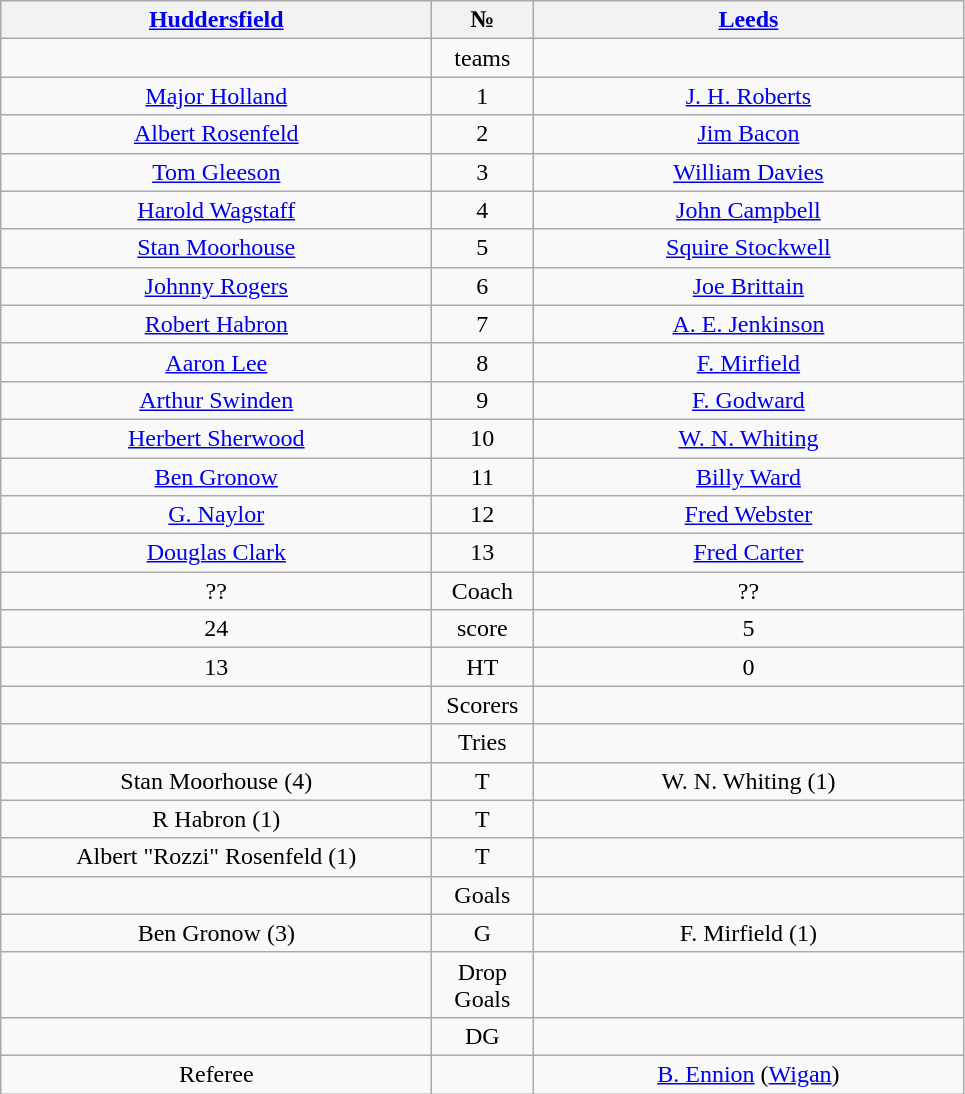<table class="wikitable" style="text-align:center;">
<tr>
<th width=280 abbr=winner><a href='#'>Huddersfield</a></th>
<th width=60 abbr="Number">№</th>
<th width=280 abbr=runner-up><a href='#'>Leeds</a></th>
</tr>
<tr>
<td></td>
<td>teams</td>
<td></td>
</tr>
<tr>
<td><a href='#'>Major Holland</a></td>
<td>1</td>
<td><a href='#'>J. H. Roberts</a></td>
</tr>
<tr>
<td><a href='#'>Albert Rosenfeld</a></td>
<td>2</td>
<td><a href='#'>Jim Bacon</a></td>
</tr>
<tr>
<td><a href='#'>Tom Gleeson</a></td>
<td>3</td>
<td><a href='#'>William Davies</a></td>
</tr>
<tr>
<td><a href='#'>Harold Wagstaff</a></td>
<td>4</td>
<td><a href='#'>John Campbell</a></td>
</tr>
<tr>
<td><a href='#'>Stan Moorhouse</a></td>
<td>5</td>
<td><a href='#'>Squire Stockwell</a></td>
</tr>
<tr>
<td><a href='#'>Johnny Rogers</a></td>
<td>6</td>
<td><a href='#'>Joe Brittain</a></td>
</tr>
<tr>
<td><a href='#'>Robert Habron</a></td>
<td>7</td>
<td><a href='#'>A. E. Jenkinson</a></td>
</tr>
<tr>
<td><a href='#'>Aaron Lee</a></td>
<td>8</td>
<td><a href='#'>F. Mirfield</a></td>
</tr>
<tr>
<td><a href='#'>Arthur Swinden</a></td>
<td>9</td>
<td><a href='#'>F. Godward</a></td>
</tr>
<tr>
<td><a href='#'>Herbert Sherwood</a></td>
<td>10</td>
<td><a href='#'>W. N. Whiting</a></td>
</tr>
<tr>
<td><a href='#'>Ben Gronow</a></td>
<td>11</td>
<td><a href='#'>Billy Ward</a></td>
</tr>
<tr>
<td><a href='#'>G. Naylor</a></td>
<td>12</td>
<td><a href='#'>Fred Webster</a></td>
</tr>
<tr>
<td><a href='#'>Douglas Clark</a></td>
<td>13</td>
<td><a href='#'>Fred Carter</a></td>
</tr>
<tr>
<td>??</td>
<td>Coach</td>
<td>??</td>
</tr>
<tr>
<td>24</td>
<td>score</td>
<td>5</td>
</tr>
<tr>
<td>13</td>
<td>HT</td>
<td>0</td>
</tr>
<tr>
<td></td>
<td>Scorers</td>
<td></td>
</tr>
<tr>
<td></td>
<td>Tries</td>
<td></td>
</tr>
<tr>
<td>Stan Moorhouse (4)</td>
<td>T</td>
<td>W. N. Whiting (1)</td>
</tr>
<tr>
<td>R Habron (1)</td>
<td>T</td>
<td></td>
</tr>
<tr>
<td>Albert "Rozzi" Rosenfeld (1)</td>
<td>T</td>
<td></td>
</tr>
<tr>
<td></td>
<td>Goals</td>
<td></td>
</tr>
<tr>
<td>Ben Gronow (3)</td>
<td>G</td>
<td>F. Mirfield (1)</td>
</tr>
<tr>
<td></td>
<td>Drop Goals</td>
<td></td>
</tr>
<tr>
<td></td>
<td>DG</td>
<td></td>
</tr>
<tr>
<td>Referee</td>
<td></td>
<td><a href='#'>B. Ennion</a> (<a href='#'>Wigan</a>)</td>
</tr>
</table>
